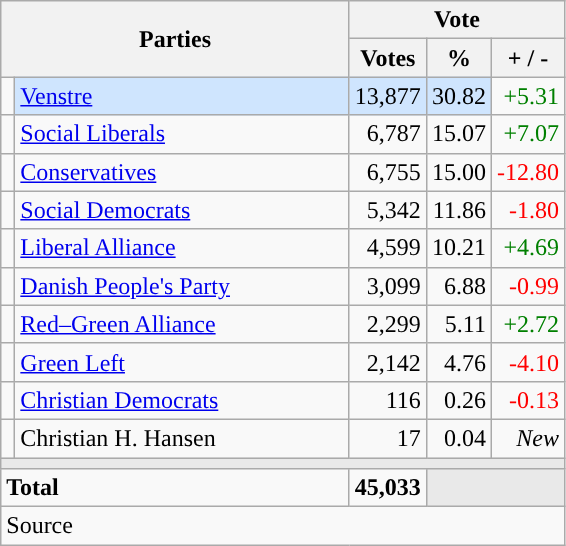<table class="wikitable" style="text-align:right;">
<tr>
<th style="text-align:centre;" rowspan="2" colspan="2" width="225">Parties</th>
<th colspan="3">Vote</th>
</tr>
<tr>
<th width="15">Votes</th>
<th width="15">%</th>
<th width="15">+ / -</th>
</tr>
<tr>
<td width="2" style="color:inherit;background:"></td>
<td bgcolor=#cfe5fe  align="left"><a href='#'>Venstre</a></td>
<td bgcolor=#cfe5fe>13,877</td>
<td bgcolor=#cfe5fe>30.82</td>
<td style=color:green;>+5.31</td>
</tr>
<tr>
<td width="2" style="color:inherit;background:"></td>
<td align="left"><a href='#'>Social Liberals</a></td>
<td>6,787</td>
<td>15.07</td>
<td style=color:green;>+7.07</td>
</tr>
<tr>
<td width="2" style="color:inherit;background:"></td>
<td align="left"><a href='#'>Conservatives</a></td>
<td>6,755</td>
<td>15.00</td>
<td style=color:red;>-12.80</td>
</tr>
<tr>
<td width="2" style="color:inherit;background:"></td>
<td align="left"><a href='#'>Social Democrats</a></td>
<td>5,342</td>
<td>11.86</td>
<td style=color:red;>-1.80</td>
</tr>
<tr>
<td width="2" style="color:inherit;background:"></td>
<td align="left"><a href='#'>Liberal Alliance</a></td>
<td>4,599</td>
<td>10.21</td>
<td style=color:green;>+4.69</td>
</tr>
<tr>
<td width="2" style="color:inherit;background:"></td>
<td align="left"><a href='#'>Danish People's Party</a></td>
<td>3,099</td>
<td>6.88</td>
<td style=color:red;>-0.99</td>
</tr>
<tr>
<td width="2" style="color:inherit;background:"></td>
<td align="left"><a href='#'>Red–Green Alliance</a></td>
<td>2,299</td>
<td>5.11</td>
<td style=color:green;>+2.72</td>
</tr>
<tr>
<td width="2" style="color:inherit;background:"></td>
<td align="left"><a href='#'>Green Left</a></td>
<td>2,142</td>
<td>4.76</td>
<td style=color:red;>-4.10</td>
</tr>
<tr>
<td width="2" style="color:inherit;background:"></td>
<td align="left"><a href='#'>Christian Democrats</a></td>
<td>116</td>
<td>0.26</td>
<td style=color:red;>-0.13</td>
</tr>
<tr>
<td width="2" style="color:inherit;background:"></td>
<td align="left">Christian H. Hansen</td>
<td>17</td>
<td>0.04</td>
<td><em>New</em></td>
</tr>
<tr>
<td colspan="7" bgcolor="#E9E9E9"></td>
</tr>
<tr>
<td align="left" colspan="2"><strong>Total</strong></td>
<td><strong>45,033</strong></td>
<td bgcolor="#E9E9E9" colspan="2"></td>
</tr>
<tr>
<td align="left" colspan="6">Source</td>
</tr>
</table>
